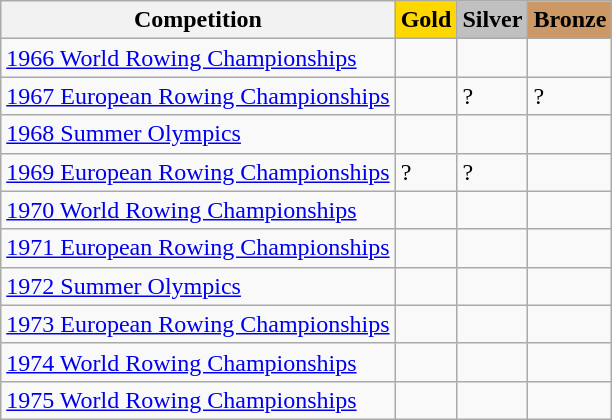<table class="wikitable">
<tr>
<th>Competition</th>
<th style="background-color:gold">Gold</th>
<th style="background-color:silver">Silver</th>
<th style="background-color:#cc9966">Bronze</th>
</tr>
<tr>
<td><a href='#'>1966 World Rowing Championships</a></td>
<td></td>
<td></td>
<td></td>
</tr>
<tr>
<td><a href='#'>1967 European Rowing Championships</a></td>
<td></td>
<td>?</td>
<td>?</td>
</tr>
<tr>
<td><a href='#'>1968 Summer Olympics</a></td>
<td></td>
<td></td>
<td></td>
</tr>
<tr>
<td><a href='#'>1969 European Rowing Championships</a></td>
<td>?</td>
<td>?</td>
<td></td>
</tr>
<tr>
<td><a href='#'>1970 World Rowing Championships</a></td>
<td></td>
<td></td>
<td></td>
</tr>
<tr>
<td><a href='#'>1971 European Rowing Championships</a></td>
<td></td>
<td></td>
<td></td>
</tr>
<tr>
<td><a href='#'>1972 Summer Olympics</a></td>
<td></td>
<td></td>
<td></td>
</tr>
<tr>
<td><a href='#'>1973 European Rowing Championships</a></td>
<td></td>
<td></td>
<td></td>
</tr>
<tr>
<td><a href='#'>1974 World Rowing Championships</a></td>
<td></td>
<td></td>
<td></td>
</tr>
<tr>
<td><a href='#'>1975 World Rowing Championships</a></td>
<td></td>
<td></td>
<td></td>
</tr>
</table>
